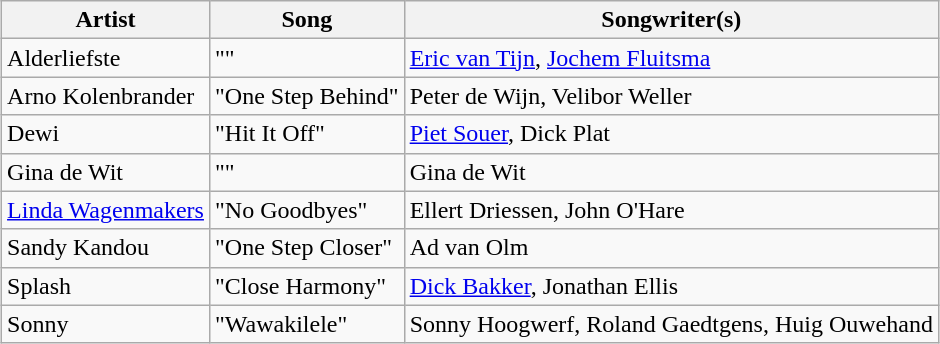<table class="sortable wikitable" style="margin: 1em auto 1em auto;">
<tr>
<th>Artist</th>
<th>Song</th>
<th>Songwriter(s)</th>
</tr>
<tr>
<td align="left">Alderliefste</td>
<td align="left">""</td>
<td align="left"><a href='#'>Eric van Tijn</a>, <a href='#'>Jochem Fluitsma</a></td>
</tr>
<tr>
<td align="left">Arno Kolenbrander</td>
<td align="left">"One Step Behind"</td>
<td align="left">Peter de Wijn, Velibor Weller</td>
</tr>
<tr>
<td align="left">Dewi</td>
<td align="left">"Hit It Off"</td>
<td align="left"><a href='#'>Piet Souer</a>, Dick Plat</td>
</tr>
<tr>
<td align="left">Gina de Wit</td>
<td align="left">""</td>
<td align="left">Gina de Wit</td>
</tr>
<tr>
<td align="left"><a href='#'>Linda Wagenmakers</a></td>
<td align="left">"No Goodbyes"</td>
<td align="left">Ellert Driessen, John O'Hare</td>
</tr>
<tr>
<td align="left">Sandy Kandou</td>
<td align="left">"One Step Closer"</td>
<td align="left">Ad van Olm</td>
</tr>
<tr>
<td align="left">Splash</td>
<td align="left">"Close Harmony"</td>
<td align="left"><a href='#'>Dick Bakker</a>, Jonathan Ellis</td>
</tr>
<tr>
<td align="left">Sonny</td>
<td align="left">"Wawakilele"</td>
<td align="left">Sonny Hoogwerf, Roland Gaedtgens, Huig Ouwehand</td>
</tr>
</table>
